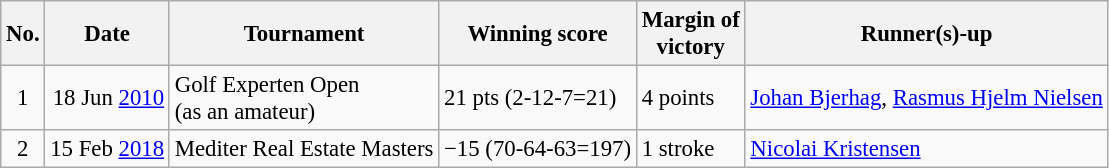<table class="wikitable" style="font-size:95%;">
<tr>
<th>No.</th>
<th>Date</th>
<th>Tournament</th>
<th>Winning score</th>
<th>Margin of<br>victory</th>
<th>Runner(s)-up</th>
</tr>
<tr>
<td align=center>1</td>
<td align=right>18 Jun <a href='#'>2010</a></td>
<td>Golf Experten Open<br>(as an amateur)</td>
<td>21 pts (2-12-7=21)</td>
<td>4 points</td>
<td> <a href='#'>Johan Bjerhag</a>,  <a href='#'>Rasmus Hjelm Nielsen</a></td>
</tr>
<tr>
<td align=center>2</td>
<td align=right>15 Feb <a href='#'>2018</a></td>
<td>Mediter Real Estate Masters</td>
<td>−15 (70-64-63=197)</td>
<td>1 stroke</td>
<td> <a href='#'>Nicolai Kristensen</a></td>
</tr>
</table>
